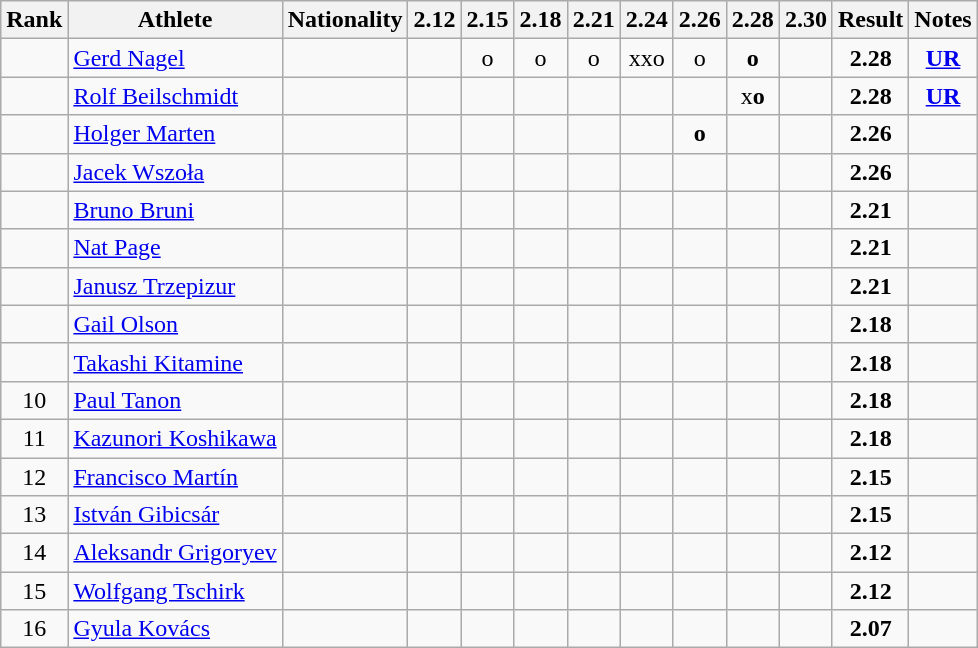<table class="wikitable sortable" style="text-align:center">
<tr>
<th>Rank</th>
<th>Athlete</th>
<th>Nationality</th>
<th>2.12</th>
<th>2.15</th>
<th>2.18</th>
<th>2.21</th>
<th>2.24</th>
<th>2.26</th>
<th>2.28</th>
<th>2.30</th>
<th>Result</th>
<th>Notes</th>
</tr>
<tr>
<td></td>
<td align=left><a href='#'>Gerd Nagel</a></td>
<td align=left></td>
<td></td>
<td>o</td>
<td>o</td>
<td>o</td>
<td>xxo</td>
<td>o</td>
<td><strong>o</strong></td>
<td></td>
<td><strong>2.28</strong></td>
<td><strong><a href='#'>UR</a></strong></td>
</tr>
<tr>
<td></td>
<td align=left><a href='#'>Rolf Beilschmidt</a></td>
<td align=left></td>
<td></td>
<td></td>
<td></td>
<td></td>
<td></td>
<td></td>
<td>x<strong>o</strong></td>
<td></td>
<td><strong>2.28</strong></td>
<td><strong><a href='#'>UR</a></strong></td>
</tr>
<tr>
<td></td>
<td align=left><a href='#'>Holger Marten</a></td>
<td align=left></td>
<td></td>
<td></td>
<td></td>
<td></td>
<td></td>
<td><strong>o</strong></td>
<td></td>
<td></td>
<td><strong>2.26</strong></td>
<td></td>
</tr>
<tr>
<td></td>
<td align=left><a href='#'>Jacek Wszoła</a></td>
<td align=left></td>
<td></td>
<td></td>
<td></td>
<td></td>
<td></td>
<td></td>
<td></td>
<td></td>
<td><strong>2.26</strong></td>
<td></td>
</tr>
<tr>
<td></td>
<td align=left><a href='#'>Bruno Bruni</a></td>
<td align=left></td>
<td></td>
<td></td>
<td></td>
<td></td>
<td></td>
<td></td>
<td></td>
<td></td>
<td><strong>2.21</strong></td>
<td></td>
</tr>
<tr>
<td></td>
<td align=left><a href='#'>Nat Page</a></td>
<td align=left></td>
<td></td>
<td></td>
<td></td>
<td></td>
<td></td>
<td></td>
<td></td>
<td></td>
<td><strong>2.21</strong></td>
<td></td>
</tr>
<tr>
<td></td>
<td align=left><a href='#'>Janusz Trzepizur</a></td>
<td align=left></td>
<td></td>
<td></td>
<td></td>
<td></td>
<td></td>
<td></td>
<td></td>
<td></td>
<td><strong>2.21</strong></td>
<td></td>
</tr>
<tr>
<td></td>
<td align=left><a href='#'>Gail Olson</a></td>
<td align=left></td>
<td></td>
<td></td>
<td></td>
<td></td>
<td></td>
<td></td>
<td></td>
<td></td>
<td><strong>2.18</strong></td>
<td></td>
</tr>
<tr>
<td></td>
<td align=left><a href='#'>Takashi Kitamine</a></td>
<td align=left></td>
<td></td>
<td></td>
<td></td>
<td></td>
<td></td>
<td></td>
<td></td>
<td></td>
<td><strong>2.18</strong></td>
<td></td>
</tr>
<tr>
<td>10</td>
<td align=left><a href='#'>Paul Tanon</a></td>
<td align=left></td>
<td></td>
<td></td>
<td></td>
<td></td>
<td></td>
<td></td>
<td></td>
<td></td>
<td><strong>2.18</strong></td>
<td></td>
</tr>
<tr>
<td>11</td>
<td align=left><a href='#'>Kazunori Koshikawa</a></td>
<td align=left></td>
<td></td>
<td></td>
<td></td>
<td></td>
<td></td>
<td></td>
<td></td>
<td></td>
<td><strong>2.18</strong></td>
<td></td>
</tr>
<tr>
<td>12</td>
<td align=left><a href='#'>Francisco Martín</a></td>
<td align=left></td>
<td></td>
<td></td>
<td></td>
<td></td>
<td></td>
<td></td>
<td></td>
<td></td>
<td><strong>2.15</strong></td>
<td></td>
</tr>
<tr>
<td>13</td>
<td align=left><a href='#'>István Gibicsár</a></td>
<td align=left></td>
<td></td>
<td></td>
<td></td>
<td></td>
<td></td>
<td></td>
<td></td>
<td></td>
<td><strong>2.15</strong></td>
<td></td>
</tr>
<tr>
<td>14</td>
<td align=left><a href='#'>Aleksandr Grigoryev</a></td>
<td align=left></td>
<td></td>
<td></td>
<td></td>
<td></td>
<td></td>
<td></td>
<td></td>
<td></td>
<td><strong>2.12</strong></td>
<td></td>
</tr>
<tr>
<td>15</td>
<td align=left><a href='#'>Wolfgang Tschirk</a></td>
<td align=left></td>
<td></td>
<td></td>
<td></td>
<td></td>
<td></td>
<td></td>
<td></td>
<td></td>
<td><strong>2.12</strong></td>
<td></td>
</tr>
<tr>
<td>16</td>
<td align=left><a href='#'>Gyula Kovács</a></td>
<td align=left></td>
<td></td>
<td></td>
<td></td>
<td></td>
<td></td>
<td></td>
<td></td>
<td></td>
<td><strong>2.07</strong></td>
<td></td>
</tr>
</table>
